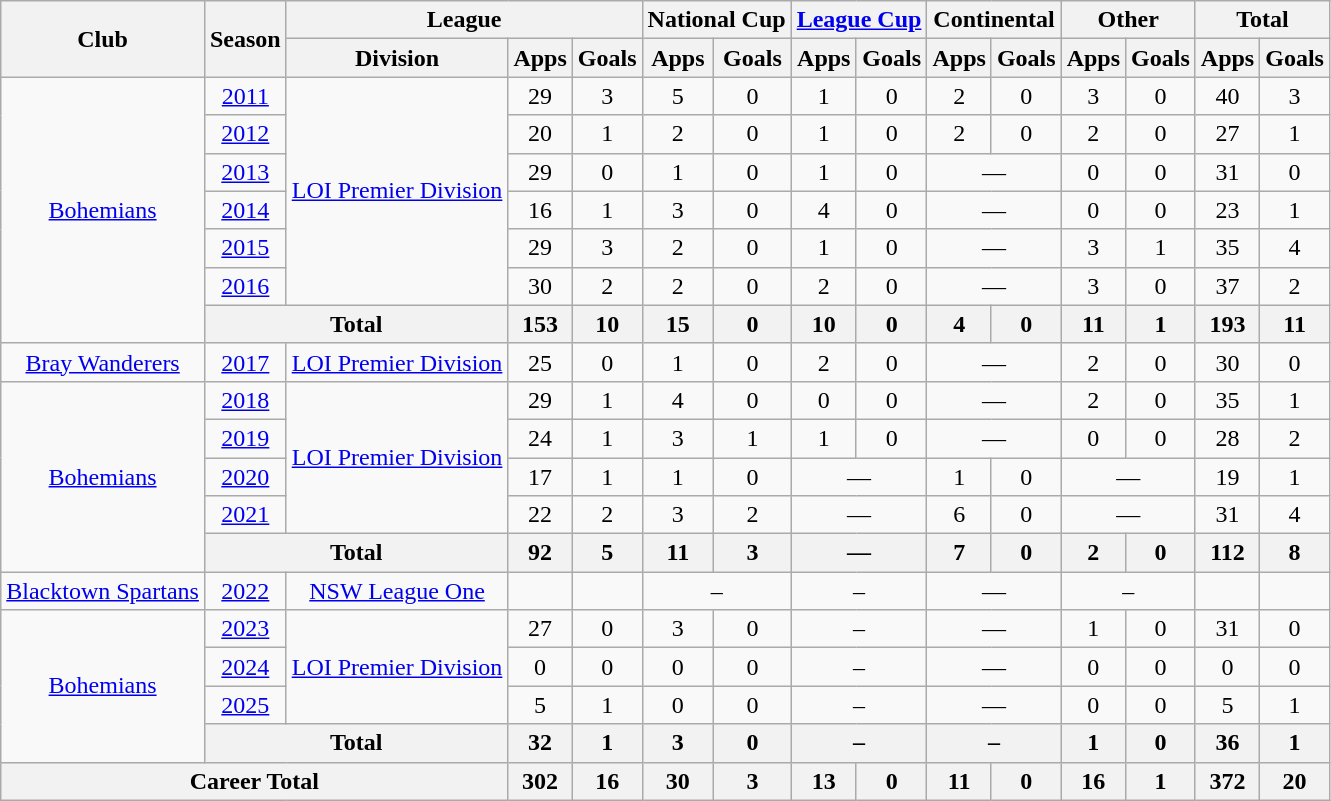<table class="wikitable" style="text-align:center">
<tr>
<th rowspan="2">Club</th>
<th rowspan="2">Season</th>
<th colspan="3">League</th>
<th colspan="2">National Cup</th>
<th colspan="2"><a href='#'>League Cup</a></th>
<th colspan="2">Continental</th>
<th colspan="2">Other</th>
<th colspan="2">Total</th>
</tr>
<tr>
<th>Division</th>
<th>Apps</th>
<th>Goals</th>
<th>Apps</th>
<th>Goals</th>
<th>Apps</th>
<th>Goals</th>
<th>Apps</th>
<th>Goals</th>
<th>Apps</th>
<th>Goals</th>
<th>Apps</th>
<th>Goals</th>
</tr>
<tr>
<td rowspan="7"><a href='#'>Bohemians</a></td>
<td><a href='#'>2011</a></td>
<td rowspan="6"><a href='#'>LOI Premier Division</a></td>
<td>29</td>
<td>3</td>
<td>5</td>
<td>0</td>
<td>1</td>
<td>0</td>
<td>2</td>
<td>0</td>
<td>3</td>
<td>0</td>
<td>40</td>
<td>3</td>
</tr>
<tr>
<td><a href='#'>2012</a></td>
<td>20</td>
<td>1</td>
<td>2</td>
<td>0</td>
<td>1</td>
<td>0</td>
<td>2</td>
<td>0</td>
<td>2</td>
<td>0</td>
<td>27</td>
<td>1</td>
</tr>
<tr>
<td><a href='#'>2013</a></td>
<td>29</td>
<td>0</td>
<td>1</td>
<td>0</td>
<td>1</td>
<td>0</td>
<td colspan="2">—</td>
<td>0</td>
<td>0</td>
<td>31</td>
<td>0</td>
</tr>
<tr>
<td><a href='#'>2014</a></td>
<td>16</td>
<td>1</td>
<td>3</td>
<td>0</td>
<td>4</td>
<td>0</td>
<td colspan="2">—</td>
<td>0</td>
<td>0</td>
<td>23</td>
<td>1</td>
</tr>
<tr>
<td><a href='#'>2015</a></td>
<td>29</td>
<td>3</td>
<td>2</td>
<td>0</td>
<td>1</td>
<td>0</td>
<td colspan="2">—</td>
<td>3</td>
<td>1</td>
<td>35</td>
<td>4</td>
</tr>
<tr>
<td><a href='#'>2016</a></td>
<td>30</td>
<td>2</td>
<td>2</td>
<td>0</td>
<td>2</td>
<td>0</td>
<td colspan="2">—</td>
<td>3</td>
<td>0</td>
<td>37</td>
<td>2</td>
</tr>
<tr>
<th colspan="2">Total</th>
<th>153</th>
<th>10</th>
<th>15</th>
<th>0</th>
<th>10</th>
<th>0</th>
<th>4</th>
<th>0</th>
<th>11</th>
<th>1</th>
<th>193</th>
<th>11</th>
</tr>
<tr>
<td><a href='#'>Bray Wanderers</a></td>
<td><a href='#'>2017</a></td>
<td><a href='#'>LOI Premier Division</a></td>
<td>25</td>
<td>0</td>
<td>1</td>
<td>0</td>
<td>2</td>
<td>0</td>
<td colspan="2">—</td>
<td>2</td>
<td>0</td>
<td>30</td>
<td>0</td>
</tr>
<tr>
<td rowspan="5"><a href='#'>Bohemians</a></td>
<td><a href='#'>2018</a></td>
<td rowspan="4"><a href='#'>LOI Premier Division</a></td>
<td>29</td>
<td>1</td>
<td>4</td>
<td>0</td>
<td>0</td>
<td>0</td>
<td colspan="2">—</td>
<td>2</td>
<td>0</td>
<td>35</td>
<td>1</td>
</tr>
<tr>
<td><a href='#'>2019</a></td>
<td>24</td>
<td>1</td>
<td>3</td>
<td>1</td>
<td>1</td>
<td>0</td>
<td colspan="2">—</td>
<td>0</td>
<td>0</td>
<td>28</td>
<td>2</td>
</tr>
<tr>
<td><a href='#'>2020</a></td>
<td>17</td>
<td>1</td>
<td>1</td>
<td>0</td>
<td colspan="2">—</td>
<td>1</td>
<td>0</td>
<td colspan="2">—</td>
<td>19</td>
<td>1</td>
</tr>
<tr>
<td><a href='#'>2021</a></td>
<td>22</td>
<td>2</td>
<td>3</td>
<td>2</td>
<td colspan="2">—</td>
<td>6</td>
<td>0</td>
<td colspan="2">—</td>
<td>31</td>
<td>4</td>
</tr>
<tr>
<th colspan="2">Total</th>
<th>92</th>
<th>5</th>
<th>11</th>
<th>3</th>
<th colspan="2">—</th>
<th>7</th>
<th>0</th>
<th>2</th>
<th>0</th>
<th>112</th>
<th>8</th>
</tr>
<tr>
<td><a href='#'>Blacktown Spartans</a></td>
<td><a href='#'>2022</a></td>
<td><a href='#'>NSW League One</a></td>
<td></td>
<td></td>
<td colspan="2">–</td>
<td colspan="2">–</td>
<td colspan="2">—</td>
<td colspan="2">–</td>
<td></td>
<td></td>
</tr>
<tr>
<td rowspan="4"><a href='#'>Bohemians</a></td>
<td><a href='#'>2023</a></td>
<td rowspan="3"><a href='#'>LOI Premier Division</a></td>
<td>27</td>
<td>0</td>
<td>3</td>
<td>0</td>
<td colspan="2">–</td>
<td colspan="2">—</td>
<td>1</td>
<td>0</td>
<td>31</td>
<td>0</td>
</tr>
<tr>
<td><a href='#'>2024</a></td>
<td>0</td>
<td>0</td>
<td>0</td>
<td>0</td>
<td colspan="2">–</td>
<td colspan="2">—</td>
<td>0</td>
<td>0</td>
<td>0</td>
<td>0</td>
</tr>
<tr>
<td><a href='#'>2025</a></td>
<td>5</td>
<td>1</td>
<td>0</td>
<td>0</td>
<td colspan="2">–</td>
<td colspan="2">—</td>
<td>0</td>
<td>0</td>
<td>5</td>
<td>1</td>
</tr>
<tr>
<th colspan="2">Total</th>
<th>32</th>
<th>1</th>
<th>3</th>
<th>0</th>
<th colspan="2">–</th>
<th colspan="2">–</th>
<th>1</th>
<th>0</th>
<th>36</th>
<th>1</th>
</tr>
<tr>
<th colspan="3">Career Total</th>
<th>302</th>
<th>16</th>
<th>30</th>
<th>3</th>
<th>13</th>
<th>0</th>
<th>11</th>
<th>0</th>
<th>16</th>
<th>1</th>
<th>372</th>
<th>20</th>
</tr>
</table>
